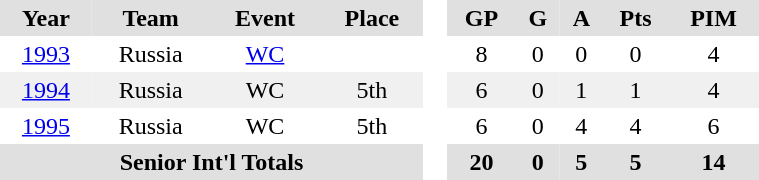<table BORDER="0" CELLPADDING="3" CELLSPACING="0" width=40%>
<tr ALIGN="center" bgcolor="#e0e0e0">
<th>Year</th>
<th>Team</th>
<th>Event</th>
<th>Place</th>
<th ALIGN="center" rowspan="99" bgcolor="#ffffff"> </th>
<th>GP</th>
<th>G</th>
<th>A</th>
<th>Pts</th>
<th>PIM</th>
</tr>
<tr ALIGN="center">
<td><a href='#'>1993</a></td>
<td>Russia</td>
<td><a href='#'>WC</a></td>
<td></td>
<td>8</td>
<td>0</td>
<td>0</td>
<td>0</td>
<td>4</td>
</tr>
<tr ALIGN="center" bgcolor="#f0f0f0">
<td><a href='#'>1994</a></td>
<td>Russia</td>
<td>WC</td>
<td>5th</td>
<td>6</td>
<td>0</td>
<td>1</td>
<td>1</td>
<td>4</td>
</tr>
<tr ALIGN="center">
<td><a href='#'>1995</a></td>
<td>Russia</td>
<td>WC</td>
<td>5th</td>
<td>6</td>
<td>0</td>
<td>4</td>
<td>4</td>
<td>6</td>
</tr>
<tr ALIGN="center" bgcolor="#e0e0e0">
<th colspan=4>Senior Int'l Totals</th>
<th>20</th>
<th>0</th>
<th>5</th>
<th>5</th>
<th>14</th>
</tr>
</table>
